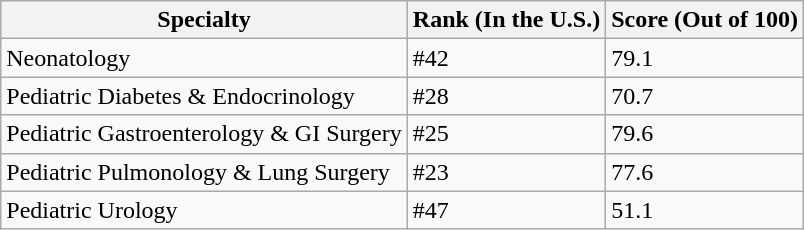<table class="wikitable">
<tr>
<th>Specialty</th>
<th>Rank (In the U.S.)</th>
<th>Score (Out of 100)</th>
</tr>
<tr>
<td>Neonatology</td>
<td>#42</td>
<td>79.1</td>
</tr>
<tr>
<td>Pediatric Diabetes & Endocrinology</td>
<td>#28</td>
<td>70.7</td>
</tr>
<tr>
<td>Pediatric Gastroenterology & GI Surgery</td>
<td>#25</td>
<td>79.6</td>
</tr>
<tr>
<td>Pediatric Pulmonology & Lung Surgery</td>
<td>#23</td>
<td>77.6</td>
</tr>
<tr>
<td>Pediatric Urology</td>
<td>#47</td>
<td>51.1</td>
</tr>
</table>
